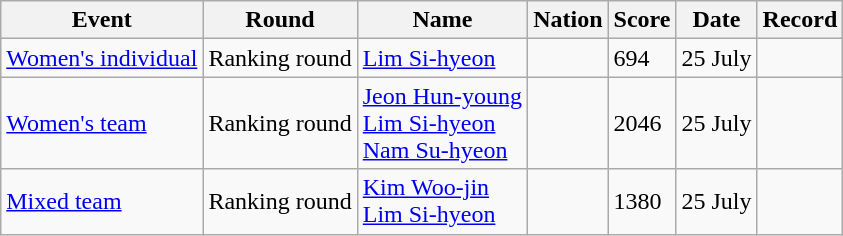<table class="wikitable">
<tr>
<th>Event</th>
<th>Round</th>
<th>Name</th>
<th>Nation</th>
<th>Score</th>
<th>Date</th>
<th>Record</th>
</tr>
<tr>
<td><a href='#'>Women's individual</a></td>
<td>Ranking round</td>
<td><a href='#'>Lim Si-hyeon</a></td>
<td></td>
<td>694</td>
<td>25 July</td>
<td><strong></strong></td>
</tr>
<tr>
<td><a href='#'>Women's team</a></td>
<td>Ranking round</td>
<td><a href='#'>Jeon Hun-young</a><br><a href='#'>Lim Si-hyeon</a><br><a href='#'>Nam Su-hyeon</a></td>
<td></td>
<td>2046</td>
<td>25 July</td>
<td></td>
</tr>
<tr>
<td><a href='#'>Mixed team</a></td>
<td>Ranking round</td>
<td><a href='#'>Kim Woo-jin</a><br><a href='#'>Lim Si-hyeon</a></td>
<td></td>
<td>1380</td>
<td>25 July</td>
<td></td>
</tr>
</table>
